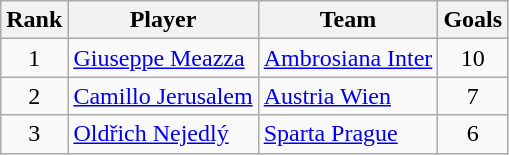<table class="wikitable" style="text-align:center">
<tr>
<th>Rank</th>
<th>Player</th>
<th>Team</th>
<th>Goals</th>
</tr>
<tr>
<td>1</td>
<td align=left> <a href='#'>Giuseppe Meazza</a></td>
<td align=left> <a href='#'>Ambrosiana Inter</a></td>
<td>10</td>
</tr>
<tr>
<td>2</td>
<td align=left> <a href='#'>Camillo Jerusalem</a></td>
<td align=left> <a href='#'>Austria Wien</a></td>
<td>7</td>
</tr>
<tr>
<td>3</td>
<td align=left> <a href='#'>Oldřich Nejedlý</a></td>
<td align=left> <a href='#'>Sparta Prague</a></td>
<td>6</td>
</tr>
</table>
